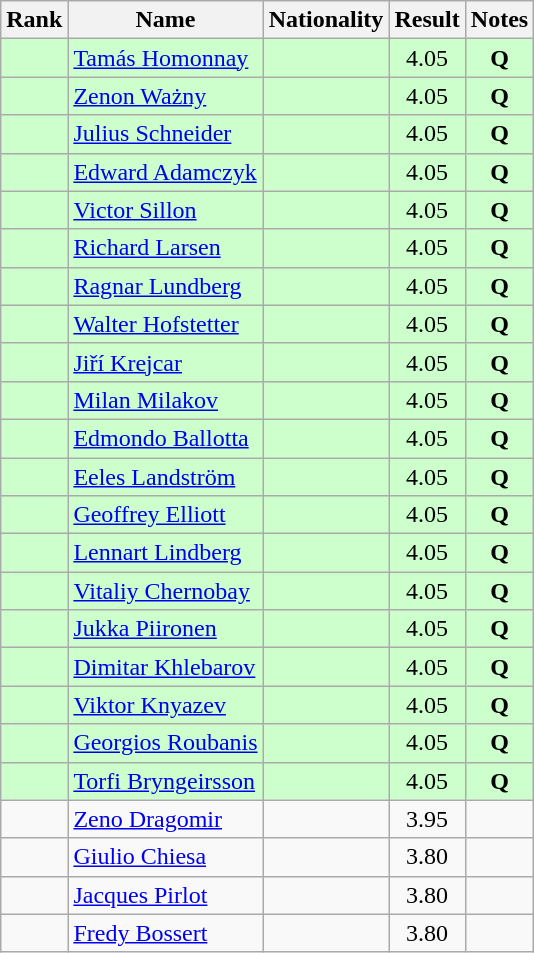<table class="wikitable sortable" style="text-align:center">
<tr>
<th>Rank</th>
<th>Name</th>
<th>Nationality</th>
<th>Result</th>
<th>Notes</th>
</tr>
<tr bgcolor=ccffcc>
<td></td>
<td align=left><a href='#'>Tamás Homonnay</a></td>
<td align=left></td>
<td>4.05</td>
<td><strong>Q</strong></td>
</tr>
<tr bgcolor=ccffcc>
<td></td>
<td align=left><a href='#'>Zenon Ważny</a></td>
<td align=left></td>
<td>4.05</td>
<td><strong>Q</strong></td>
</tr>
<tr bgcolor=ccffcc>
<td></td>
<td align=left><a href='#'>Julius Schneider</a></td>
<td align=left></td>
<td>4.05</td>
<td><strong>Q</strong></td>
</tr>
<tr bgcolor=ccffcc>
<td></td>
<td align=left><a href='#'>Edward Adamczyk</a></td>
<td align=left></td>
<td>4.05</td>
<td><strong>Q</strong></td>
</tr>
<tr bgcolor=ccffcc>
<td></td>
<td align=left><a href='#'>Victor Sillon</a></td>
<td align=left></td>
<td>4.05</td>
<td><strong>Q</strong></td>
</tr>
<tr bgcolor=ccffcc>
<td></td>
<td align=left><a href='#'>Richard Larsen</a></td>
<td align=left></td>
<td>4.05</td>
<td><strong>Q</strong></td>
</tr>
<tr bgcolor=ccffcc>
<td></td>
<td align=left><a href='#'>Ragnar Lundberg</a></td>
<td align=left></td>
<td>4.05</td>
<td><strong>Q</strong></td>
</tr>
<tr bgcolor=ccffcc>
<td></td>
<td align=left><a href='#'>Walter Hofstetter</a></td>
<td align=left></td>
<td>4.05</td>
<td><strong>Q</strong></td>
</tr>
<tr bgcolor=ccffcc>
<td></td>
<td align=left><a href='#'>Jiří Krejcar</a></td>
<td align=left></td>
<td>4.05</td>
<td><strong>Q</strong></td>
</tr>
<tr bgcolor=ccffcc>
<td></td>
<td align=left><a href='#'>Milan Milakov</a></td>
<td align=left></td>
<td>4.05</td>
<td><strong>Q</strong></td>
</tr>
<tr bgcolor=ccffcc>
<td></td>
<td align=left><a href='#'>Edmondo Ballotta</a></td>
<td align=left></td>
<td>4.05</td>
<td><strong>Q</strong></td>
</tr>
<tr bgcolor=ccffcc>
<td></td>
<td align=left><a href='#'>Eeles Landström</a></td>
<td align=left></td>
<td>4.05</td>
<td><strong>Q</strong></td>
</tr>
<tr bgcolor=ccffcc>
<td></td>
<td align=left><a href='#'>Geoffrey Elliott</a></td>
<td align=left></td>
<td>4.05</td>
<td><strong>Q</strong></td>
</tr>
<tr bgcolor=ccffcc>
<td></td>
<td align=left><a href='#'>Lennart Lindberg</a></td>
<td align=left></td>
<td>4.05</td>
<td><strong>Q</strong></td>
</tr>
<tr bgcolor=ccffcc>
<td></td>
<td align=left><a href='#'>Vitaliy Chernobay</a></td>
<td align=left></td>
<td>4.05</td>
<td><strong>Q</strong></td>
</tr>
<tr bgcolor=ccffcc>
<td></td>
<td align=left><a href='#'>Jukka Piironen</a></td>
<td align=left></td>
<td>4.05</td>
<td><strong>Q</strong></td>
</tr>
<tr bgcolor=ccffcc>
<td></td>
<td align=left><a href='#'>Dimitar Khlebarov</a></td>
<td align=left></td>
<td>4.05</td>
<td><strong>Q</strong></td>
</tr>
<tr bgcolor=ccffcc>
<td></td>
<td align=left><a href='#'>Viktor Knyazev</a></td>
<td align=left></td>
<td>4.05</td>
<td><strong>Q</strong></td>
</tr>
<tr bgcolor=ccffcc>
<td></td>
<td align=left><a href='#'>Georgios Roubanis</a></td>
<td align=left></td>
<td>4.05</td>
<td><strong>Q</strong></td>
</tr>
<tr bgcolor=ccffcc>
<td></td>
<td align=left><a href='#'>Torfi Bryngeirsson</a></td>
<td align=left></td>
<td>4.05</td>
<td><strong>Q</strong></td>
</tr>
<tr>
<td></td>
<td align=left><a href='#'>Zeno Dragomir</a></td>
<td align=left></td>
<td>3.95</td>
<td></td>
</tr>
<tr>
<td></td>
<td align=left><a href='#'>Giulio Chiesa</a></td>
<td align=left></td>
<td>3.80</td>
<td></td>
</tr>
<tr>
<td></td>
<td align=left><a href='#'>Jacques Pirlot</a></td>
<td align=left></td>
<td>3.80</td>
<td></td>
</tr>
<tr>
<td></td>
<td align=left><a href='#'>Fredy Bossert</a></td>
<td align=left></td>
<td>3.80</td>
<td></td>
</tr>
</table>
